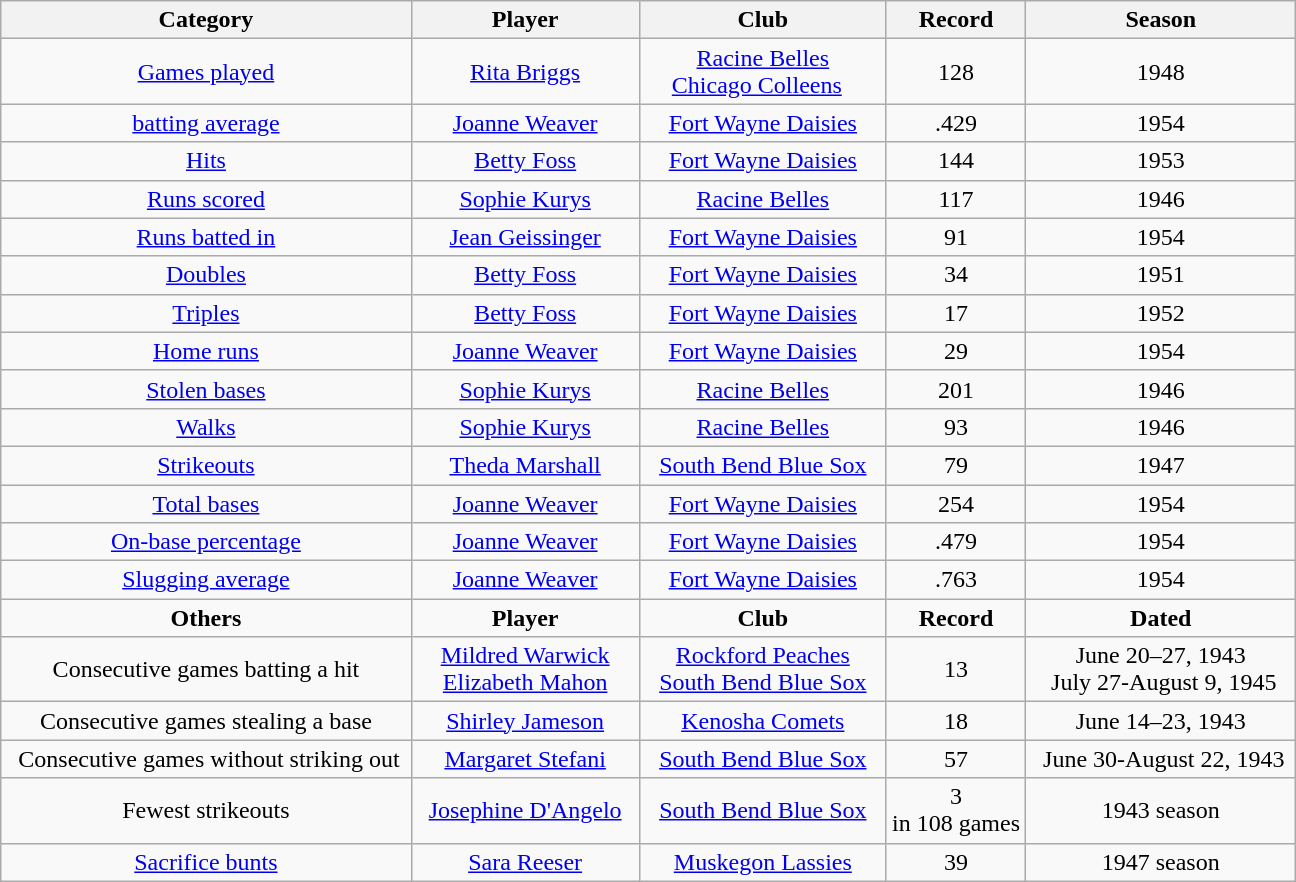<table class="wikitable">
<tr>
<th>Category</th>
<th>Player</th>
<th>Club</th>
<th>Record</th>
<th>Season</th>
</tr>
<tr align=center>
<td><a href='#'>Games played</a></td>
<td><a href='#'>Rita Briggs</a></td>
<td><a href='#'>Racine Belles</a><br><a href='#'>Chicago Colleens</a>  </td>
<td>128</td>
<td>1948</td>
</tr>
<tr align=center>
<td><a href='#'>batting average</a></td>
<td><a href='#'>Joanne Weaver</a></td>
<td><a href='#'>Fort Wayne Daisies</a></td>
<td>.429</td>
<td>1954</td>
</tr>
<tr align=center>
<td><a href='#'>Hits</a></td>
<td><a href='#'>Betty Foss</a></td>
<td><a href='#'>Fort Wayne Daisies</a></td>
<td>144</td>
<td>1953</td>
</tr>
<tr align=center>
<td><a href='#'>Runs scored</a></td>
<td><a href='#'>Sophie Kurys</a></td>
<td><a href='#'>Racine Belles</a></td>
<td>117</td>
<td>1946</td>
</tr>
<tr align=center>
<td><a href='#'>Runs batted in</a></td>
<td>    <a href='#'>Jean Geissinger</a>    </td>
<td><a href='#'>Fort Wayne Daisies</a></td>
<td>91</td>
<td>1954</td>
</tr>
<tr align=center>
<td><a href='#'>Doubles</a></td>
<td><a href='#'>Betty Foss</a></td>
<td><a href='#'>Fort Wayne Daisies</a></td>
<td>34</td>
<td>1951</td>
</tr>
<tr align=center>
<td><a href='#'>Triples</a></td>
<td><a href='#'>Betty Foss</a></td>
<td><a href='#'>Fort Wayne Daisies</a></td>
<td>17</td>
<td>1952</td>
</tr>
<tr align=center>
<td><a href='#'>Home runs</a></td>
<td><a href='#'>Joanne Weaver</a></td>
<td><a href='#'>Fort Wayne Daisies</a></td>
<td>29</td>
<td>1954</td>
</tr>
<tr align=center>
<td><a href='#'>Stolen bases</a></td>
<td><a href='#'>Sophie Kurys</a></td>
<td><a href='#'>Racine Belles</a></td>
<td>201</td>
<td>1946</td>
</tr>
<tr align=center>
<td><a href='#'>Walks</a></td>
<td><a href='#'>Sophie Kurys</a></td>
<td><a href='#'>Racine Belles</a></td>
<td>93</td>
<td>1946</td>
</tr>
<tr align=center>
<td><a href='#'>Strikeouts</a></td>
<td><a href='#'>Theda Marshall</a></td>
<td><a href='#'>South Bend Blue Sox</a></td>
<td>79</td>
<td>1947</td>
</tr>
<tr align=center>
<td><a href='#'>Total bases</a></td>
<td><a href='#'>Joanne Weaver</a></td>
<td><a href='#'>Fort Wayne Daisies</a></td>
<td>254</td>
<td>1954</td>
</tr>
<tr align=center>
<td>    <a href='#'>On-base percentage</a>    </td>
<td><a href='#'>Joanne Weaver</a></td>
<td>    <a href='#'>Fort Wayne Daisies</a>    </td>
<td>.479</td>
<td>1954</td>
</tr>
<tr align=center>
<td><a href='#'>Slugging average</a></td>
<td><a href='#'>Joanne Weaver</a></td>
<td><a href='#'>Fort Wayne Daisies</a></td>
<td>.763</td>
<td>1954</td>
</tr>
<tr align=center>
<td><strong>Others</strong></td>
<td><strong>Player</strong></td>
<td><strong>Club</strong></td>
<td><strong>Record</strong></td>
<td><strong>Dated</strong></td>
</tr>
<tr align=center>
<td>Consecutive games batting a hit</td>
<td><a href='#'>Mildred Warwick</a><br><a href='#'>Elizabeth Mahon</a></td>
<td><a href='#'>Rockford Peaches</a><br><a href='#'>South Bend Blue Sox</a></td>
<td>13</td>
<td>June 20–27, 1943<br>  July 27-August 9, 1945 </td>
</tr>
<tr align=center>
<td>Consecutive games stealing a base</td>
<td><a href='#'>Shirley Jameson</a></td>
<td><a href='#'>Kenosha Comets</a></td>
<td>18</td>
<td>June 14–23, 1943</td>
</tr>
<tr align=center>
<td>  Consecutive games without striking  out </td>
<td><a href='#'>Margaret Stefani</a></td>
<td><a href='#'>South Bend Blue Sox</a></td>
<td>57</td>
<td>  June 30-August 22, 1943 </td>
</tr>
<tr align=center>
<td>Fewest strikeouts</td>
<td>  <a href='#'>Josephine D'Angelo</a>  </td>
<td><a href='#'>South Bend Blue Sox</a></td>
<td>3 <br> in 108 games</td>
<td>1943 season</td>
</tr>
<tr align=center>
<td><a href='#'>Sacrifice bunts</a></td>
<td><a href='#'>Sara Reeser</a></td>
<td><a href='#'>Muskegon Lassies</a></td>
<td>39</td>
<td>1947 season</td>
</tr>
</table>
